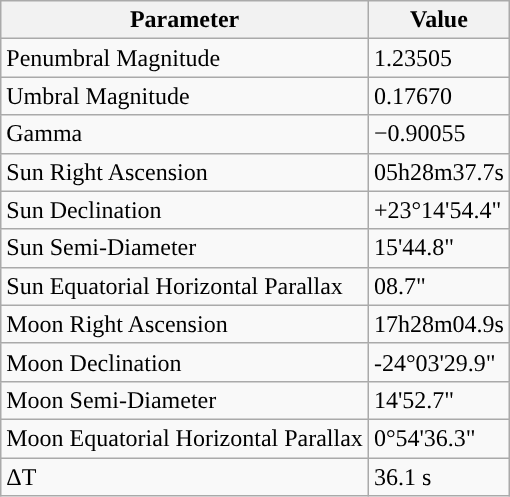<table class="wikitable">
<tr>
<th>Parameter</th>
<th>Value</th>
</tr>
<tr>
<td>Penumbral Magnitude</td>
<td>1.23505</td>
</tr>
<tr>
<td>Umbral Magnitude</td>
<td>0.17670</td>
</tr>
<tr>
<td>Gamma</td>
<td>−0.90055</td>
</tr>
<tr>
<td>Sun Right Ascension</td>
<td>05h28m37.7s</td>
</tr>
<tr>
<td>Sun Declination</td>
<td>+23°14'54.4"</td>
</tr>
<tr>
<td>Sun Semi-Diameter</td>
<td>15'44.8"</td>
</tr>
<tr>
<td>Sun Equatorial Horizontal Parallax</td>
<td>08.7"</td>
</tr>
<tr>
<td>Moon Right Ascension</td>
<td>17h28m04.9s</td>
</tr>
<tr>
<td>Moon Declination</td>
<td>-24°03'29.9"</td>
</tr>
<tr>
<td>Moon Semi-Diameter</td>
<td>14'52.7"</td>
</tr>
<tr>
<td>Moon Equatorial Horizontal Parallax</td>
<td>0°54'36.3"</td>
</tr>
<tr>
<td>ΔT</td>
<td>36.1 s</td>
</tr>
</table>
